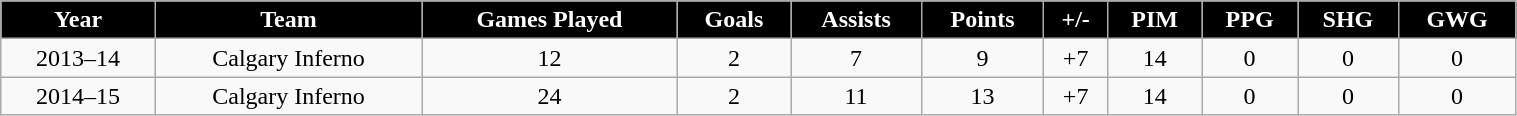<table class="wikitable" width="80%">
<tr align="center"  style="background:black;color:white;">
<td><strong>Year</strong></td>
<td><strong>Team</strong></td>
<td><strong>Games Played</strong></td>
<td><strong>Goals</strong></td>
<td><strong>Assists</strong></td>
<td><strong>Points</strong></td>
<td><strong>+/-</strong></td>
<td><strong>PIM</strong></td>
<td><strong>PPG</strong></td>
<td><strong>SHG</strong></td>
<td><strong>GWG</strong></td>
</tr>
<tr align="center" bgcolor="">
<td>2013–14</td>
<td>Calgary Inferno</td>
<td>12</td>
<td>2</td>
<td>7</td>
<td>9</td>
<td>+7</td>
<td>14</td>
<td>0</td>
<td>0</td>
<td>0</td>
</tr>
<tr align="center" bgcolor="">
<td>2014–15</td>
<td>Calgary Inferno</td>
<td>24</td>
<td>2</td>
<td>11</td>
<td>13</td>
<td>+7</td>
<td>14</td>
<td>0</td>
<td>0</td>
<td>0</td>
</tr>
</table>
